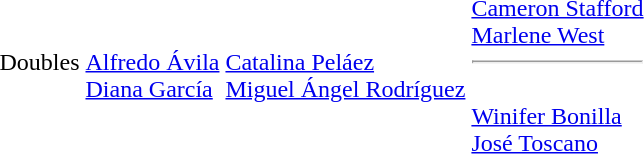<table>
<tr>
<td>Doubles</td>
<td><br><a href='#'>Alfredo Ávila</a><br><a href='#'>Diana García</a></td>
<td><br><a href='#'>Catalina Peláez</a><br><a href='#'>Miguel Ángel Rodríguez</a></td>
<td><br><a href='#'>Cameron Stafford</a><br><a href='#'>Marlene West</a><hr><br><a href='#'>Winifer Bonilla</a><br><a href='#'>José Toscano</a></td>
</tr>
</table>
